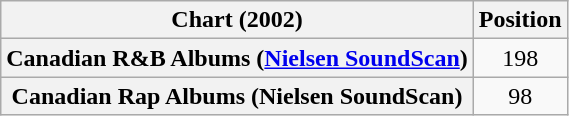<table class="wikitable plainrowheaders" style="text-align:center;">
<tr>
<th scope="col">Chart (2002)</th>
<th scope="col">Position</th>
</tr>
<tr>
<th scope="row">Canadian R&B Albums (<a href='#'>Nielsen SoundScan</a>)</th>
<td>198</td>
</tr>
<tr>
<th scope="row">Canadian Rap Albums (Nielsen SoundScan)</th>
<td>98</td>
</tr>
</table>
